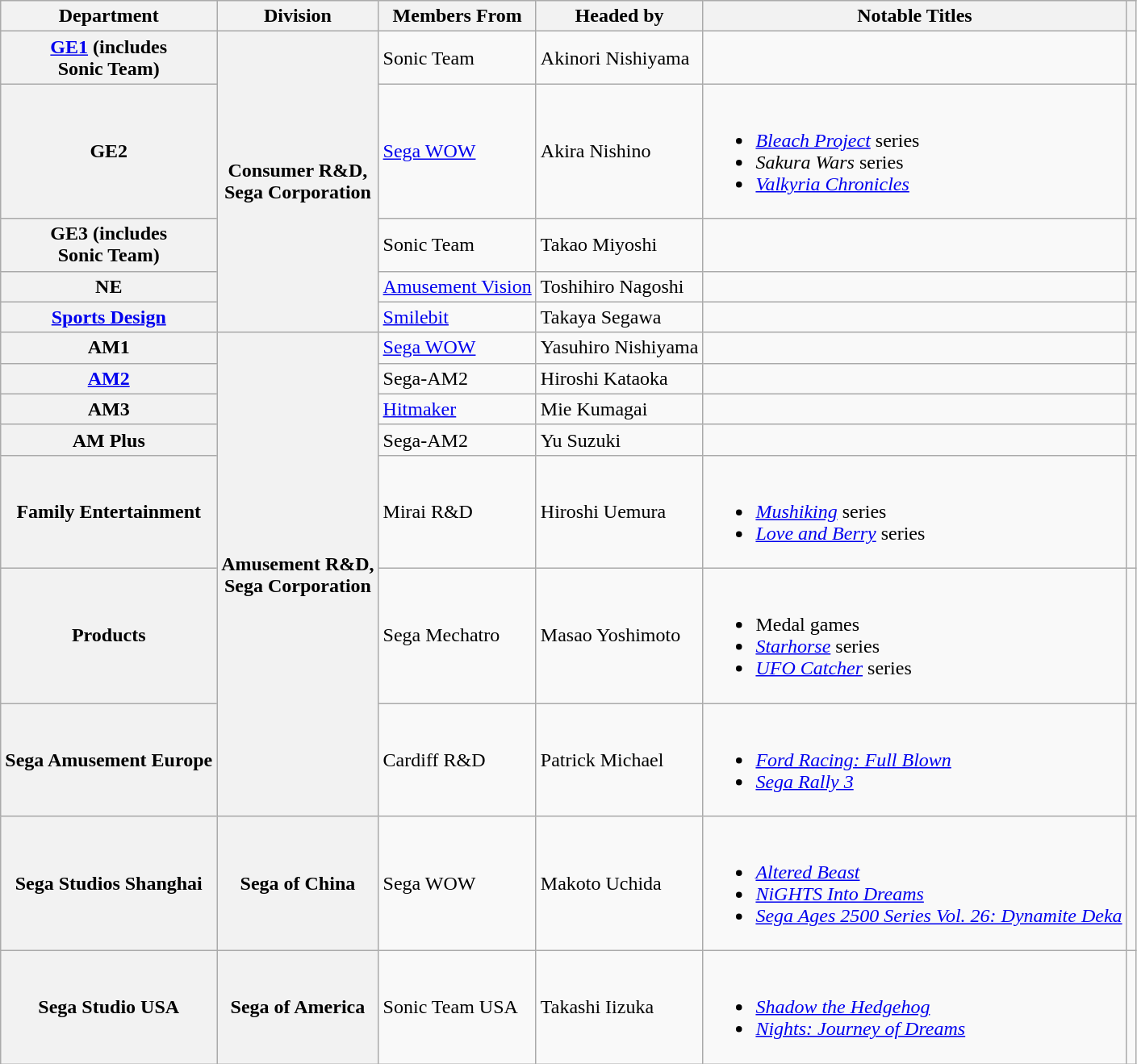<table class="wikitable">
<tr>
<th>Department</th>
<th>Division</th>
<th>Members From</th>
<th>Headed by</th>
<th>Notable Titles</th>
<th></th>
</tr>
<tr>
<th><a href='#'>GE1</a> (includes<br>Sonic Team)</th>
<th rowspan="5">Consumer R&D,<br>Sega Corporation</th>
<td>Sonic Team</td>
<td>Akinori Nishiyama</td>
<td></td>
<td></td>
</tr>
<tr>
<th>GE2</th>
<td><a href='#'>Sega WOW</a></td>
<td>Akira Nishino</td>
<td><br><ul><li><em><a href='#'>Bleach Project</a></em> series</li><li><em>Sakura Wars</em> series</li><li><em><a href='#'>Valkyria Chronicles</a></em></li></ul></td>
<td></td>
</tr>
<tr>
<th>GE3 (includes<br>Sonic Team)</th>
<td>Sonic Team</td>
<td>Takao Miyoshi</td>
<td></td>
<td></td>
</tr>
<tr>
<th>NE</th>
<td><a href='#'>Amusement Vision</a></td>
<td>Toshihiro Nagoshi</td>
<td></td>
<td></td>
</tr>
<tr>
<th><a href='#'>Sports Design</a></th>
<td><a href='#'>Smilebit</a></td>
<td>Takaya Segawa</td>
<td></td>
<td></td>
</tr>
<tr>
<th>AM1</th>
<th rowspan="7">Amusement R&D,<br>Sega Corporation</th>
<td><a href='#'>Sega WOW</a></td>
<td>Yasuhiro Nishiyama</td>
<td></td>
<td></td>
</tr>
<tr>
<th><a href='#'>AM2</a></th>
<td>Sega-AM2</td>
<td>Hiroshi Kataoka</td>
<td></td>
<td></td>
</tr>
<tr>
<th>AM3</th>
<td><a href='#'>Hitmaker</a></td>
<td>Mie Kumagai</td>
<td></td>
<td></td>
</tr>
<tr>
<th>AM Plus</th>
<td>Sega-AM2</td>
<td>Yu Suzuki</td>
<td></td>
<td></td>
</tr>
<tr>
<th>Family Entertainment</th>
<td>Mirai R&D</td>
<td>Hiroshi Uemura</td>
<td><br><ul><li><em><a href='#'>Mushiking</a></em> series</li><li><em><a href='#'>Love and Berry</a></em> series</li></ul></td>
<td></td>
</tr>
<tr>
<th>Products</th>
<td>Sega Mechatro</td>
<td>Masao Yoshimoto</td>
<td><br><ul><li>Medal games</li><li><em><a href='#'>Starhorse</a></em> series</li><li><em><a href='#'>UFO Catcher</a></em> series</li></ul></td>
<td></td>
</tr>
<tr>
<th>Sega Amusement Europe</th>
<td>Cardiff R&D</td>
<td>Patrick Michael</td>
<td><br><ul><li><em><a href='#'>Ford Racing: Full Blown</a></em></li><li><em><a href='#'>Sega Rally 3</a></em></li></ul></td>
<td></td>
</tr>
<tr>
<th>Sega Studios Shanghai</th>
<th>Sega of China</th>
<td>Sega WOW</td>
<td>Makoto Uchida</td>
<td><br><ul><li><a href='#'><em>Altered Beast</em></a></li><li><em><a href='#'>NiGHTS Into Dreams</a></em></li><li><em><a href='#'>Sega Ages 2500 Series Vol. 26: Dynamite Deka</a></em></li></ul></td>
<td></td>
</tr>
<tr>
<th>Sega Studio USA</th>
<th>Sega of America</th>
<td>Sonic Team USA</td>
<td>Takashi Iizuka</td>
<td><br><ul><li><em><a href='#'>Shadow the Hedgehog</a></em></li><li><em><a href='#'>Nights: Journey of Dreams</a></em></li></ul></td>
<td></td>
</tr>
</table>
